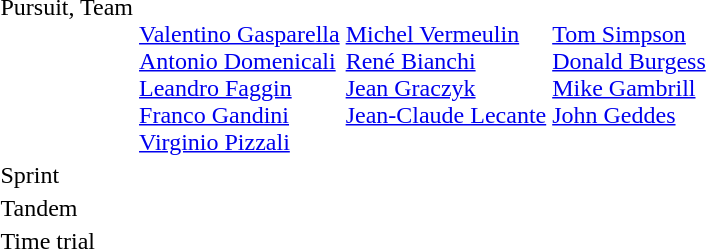<table>
<tr valign="top">
<td>Pursuit, Team<br></td>
<td><br><a href='#'>Valentino Gasparella</a><br><a href='#'>Antonio Domenicali</a><br><a href='#'>Leandro Faggin</a><br><a href='#'>Franco Gandini</a><br><a href='#'>Virginio Pizzali</a></td>
<td><br><a href='#'>Michel Vermeulin</a><br><a href='#'>René Bianchi</a><br><a href='#'>Jean Graczyk</a><br><a href='#'>Jean-Claude Lecante</a></td>
<td><br><a href='#'>Tom Simpson</a><br><a href='#'>Donald Burgess</a><br><a href='#'>Mike Gambrill</a><br><a href='#'>John Geddes</a></td>
</tr>
<tr>
<td>Sprint<br></td>
<td></td>
<td></td>
<td></td>
</tr>
<tr>
<td>Tandem<br></td>
<td></td>
<td></td>
<td></td>
</tr>
<tr>
<td>Time trial<br></td>
<td></td>
<td></td>
<td></td>
</tr>
</table>
